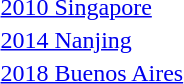<table>
<tr>
<td><a href='#'>2010 Singapore</a></td>
<td></td>
<td></td>
<td></td>
</tr>
<tr>
<td><a href='#'>2014 Nanjing</a></td>
<td></td>
<td></td>
<td></td>
</tr>
<tr>
<td><a href='#'>2018 Buenos Aires</a></td>
<td></td>
<td></td>
<td></td>
</tr>
</table>
